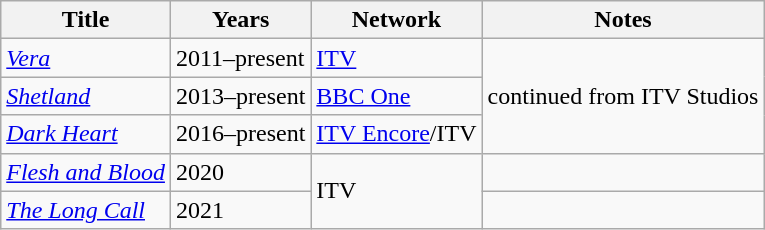<table class="wikitable sortable">
<tr>
<th>Title</th>
<th>Years</th>
<th>Network</th>
<th>Notes</th>
</tr>
<tr>
<td><em><a href='#'>Vera</a></em></td>
<td>2011–present</td>
<td><a href='#'>ITV</a></td>
<td rowspan="3">continued from ITV Studios</td>
</tr>
<tr>
<td><em><a href='#'>Shetland</a></em></td>
<td>2013–present</td>
<td><a href='#'>BBC One</a></td>
</tr>
<tr>
<td><em><a href='#'>Dark Heart</a></em></td>
<td>2016–present</td>
<td><a href='#'>ITV Encore</a>/ITV</td>
</tr>
<tr>
<td><em><a href='#'>Flesh and Blood</a></em></td>
<td>2020</td>
<td rowspan="2">ITV</td>
<td></td>
</tr>
<tr>
<td><em><a href='#'>The Long Call</a></em></td>
<td>2021</td>
<td></td>
</tr>
</table>
